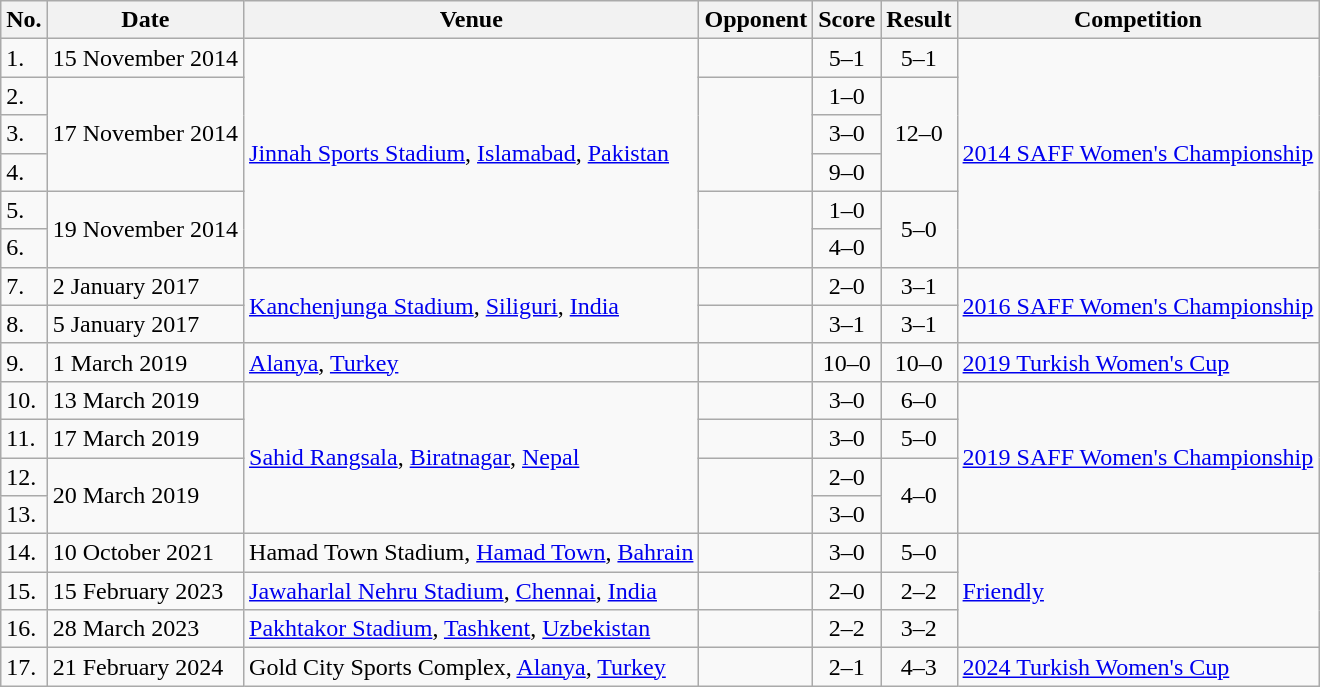<table class="wikitable">
<tr>
<th>No.</th>
<th>Date</th>
<th>Venue</th>
<th>Opponent</th>
<th>Score</th>
<th>Result</th>
<th>Competition</th>
</tr>
<tr>
<td>1.</td>
<td>15 November 2014</td>
<td rowspan=6><a href='#'>Jinnah Sports Stadium</a>, <a href='#'>Islamabad</a>, <a href='#'>Pakistan</a></td>
<td></td>
<td align=center>5–1</td>
<td align=center>5–1</td>
<td rowspan=6><a href='#'>2014 SAFF Women's Championship</a></td>
</tr>
<tr>
<td>2.</td>
<td rowspan=3>17 November 2014</td>
<td rowspan=3></td>
<td align=center>1–0</td>
<td rowspan=3 align=center>12–0</td>
</tr>
<tr>
<td>3.</td>
<td align=center>3–0</td>
</tr>
<tr>
<td>4.</td>
<td align=center>9–0</td>
</tr>
<tr>
<td>5.</td>
<td rowspan=2>19 November 2014</td>
<td rowspan=2></td>
<td align=center>1–0</td>
<td rowspan=2 align=center>5–0</td>
</tr>
<tr>
<td>6.</td>
<td align=center>4–0</td>
</tr>
<tr>
<td>7.</td>
<td>2 January 2017</td>
<td rowspan=2><a href='#'>Kanchenjunga Stadium</a>, <a href='#'>Siliguri</a>, <a href='#'>India</a></td>
<td></td>
<td align=center>2–0</td>
<td align=center>3–1</td>
<td rowspan=2><a href='#'>2016 SAFF Women's Championship</a></td>
</tr>
<tr>
<td>8.</td>
<td>5 January 2017</td>
<td></td>
<td align=center>3–1</td>
<td align=center>3–1</td>
</tr>
<tr>
<td>9.</td>
<td>1 March 2019</td>
<td><a href='#'>Alanya</a>, <a href='#'>Turkey</a></td>
<td></td>
<td align=center>10–0</td>
<td align=center>10–0</td>
<td><a href='#'>2019 Turkish Women's Cup</a></td>
</tr>
<tr>
<td>10.</td>
<td>13 March 2019</td>
<td rowspan=4><a href='#'>Sahid Rangsala</a>, <a href='#'>Biratnagar</a>, <a href='#'>Nepal</a></td>
<td></td>
<td align=center>3–0</td>
<td align=center>6–0</td>
<td rowspan=4><a href='#'>2019 SAFF Women's Championship</a></td>
</tr>
<tr>
<td>11.</td>
<td>17 March 2019</td>
<td></td>
<td align=center>3–0</td>
<td align=center>5–0</td>
</tr>
<tr>
<td>12.</td>
<td rowspan=2>20 March 2019</td>
<td rowspan=2></td>
<td align=center>2–0</td>
<td rowspan=2 align=center>4–0</td>
</tr>
<tr>
<td>13.</td>
<td align=center>3–0</td>
</tr>
<tr>
<td>14.</td>
<td>10 October 2021</td>
<td>Hamad Town Stadium, <a href='#'>Hamad Town</a>, <a href='#'>Bahrain</a></td>
<td></td>
<td align=center>3–0</td>
<td align=center>5–0</td>
<td rowspan=3><a href='#'>Friendly</a></td>
</tr>
<tr>
<td>15.</td>
<td>15 February 2023</td>
<td><a href='#'>Jawaharlal Nehru Stadium</a>, <a href='#'>Chennai</a>, <a href='#'>India</a></td>
<td></td>
<td align=center>2–0</td>
<td align=center>2–2</td>
</tr>
<tr>
<td>16.</td>
<td>28 March 2023</td>
<td><a href='#'>Pakhtakor Stadium</a>, <a href='#'>Tashkent</a>, <a href='#'>Uzbekistan</a></td>
<td></td>
<td align=center>2–2</td>
<td align=center>3–2</td>
</tr>
<tr>
<td>17.</td>
<td>21 February 2024</td>
<td>Gold City Sports Complex, <a href='#'>Alanya</a>, <a href='#'>Turkey</a></td>
<td></td>
<td align=center>2–1</td>
<td align=center>4–3</td>
<td><a href='#'>2024 Turkish Women's Cup</a></td>
</tr>
</table>
